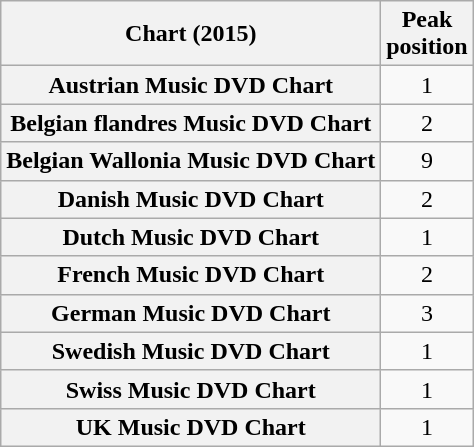<table class="wikitable sortable plainrowheaders" style="text-align:center;">
<tr>
<th>Chart (2015)</th>
<th>Peak<br>position</th>
</tr>
<tr>
<th scope="row">Austrian Music DVD Chart</th>
<td>1</td>
</tr>
<tr>
<th scope="row">Belgian flandres Music DVD Chart</th>
<td>2</td>
</tr>
<tr>
<th scope="row">Belgian Wallonia Music DVD Chart</th>
<td>9</td>
</tr>
<tr>
<th scope="row">Danish Music DVD Chart</th>
<td>2</td>
</tr>
<tr>
<th scope="row">Dutch Music DVD Chart</th>
<td>1</td>
</tr>
<tr>
<th scope="row">French Music DVD Chart</th>
<td>2</td>
</tr>
<tr>
<th scope="row">German Music DVD Chart</th>
<td>3</td>
</tr>
<tr>
<th scope="row">Swedish Music DVD Chart</th>
<td>1</td>
</tr>
<tr>
<th scope="row">Swiss Music DVD Chart</th>
<td>1</td>
</tr>
<tr>
<th scope="row">UK Music DVD Chart</th>
<td>1</td>
</tr>
</table>
